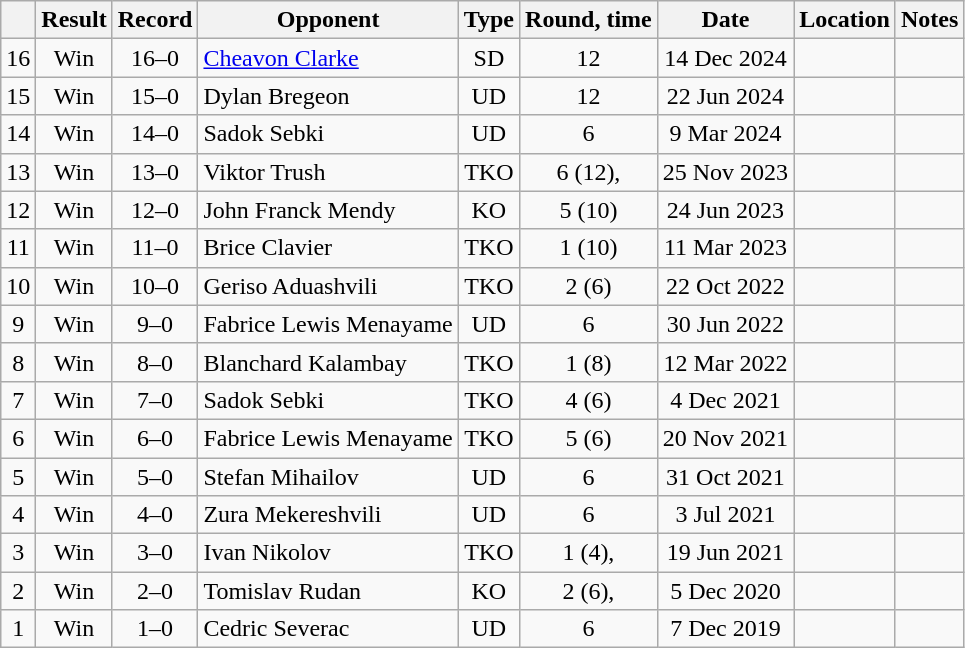<table class="wikitable" style="text-align:center">
<tr>
<th></th>
<th>Result</th>
<th>Record</th>
<th>Opponent</th>
<th>Type</th>
<th>Round, time</th>
<th>Date</th>
<th>Location</th>
<th>Notes</th>
</tr>
<tr>
<td>16</td>
<td>Win</td>
<td>16–0</td>
<td style="text-align:left;"><a href='#'>Cheavon Clarke</a></td>
<td>SD</td>
<td>12</td>
<td>14 Dec 2024</td>
<td style="text-align:left;"></td>
<td></td>
</tr>
<tr>
<td>15</td>
<td>Win</td>
<td>15–0</td>
<td style="text-align:left;">Dylan Bregeon</td>
<td>UD</td>
<td>12</td>
<td>22 Jun 2024</td>
<td style="text-align:left;"></td>
<td></td>
</tr>
<tr>
<td>14</td>
<td>Win</td>
<td>14–0</td>
<td style="text-align:left;">Sadok Sebki</td>
<td>UD</td>
<td>6</td>
<td>9 Mar 2024</td>
<td style="text-align:left;"></td>
<td></td>
</tr>
<tr>
<td>13</td>
<td>Win</td>
<td>13–0</td>
<td style="text-align:left;">Viktor Trush</td>
<td>TKO</td>
<td>6 (12), </td>
<td>25 Nov 2023</td>
<td style="text-align:left;"></td>
<td></td>
</tr>
<tr>
<td>12</td>
<td>Win</td>
<td>12–0</td>
<td style="text-align:left;">John Franck Mendy</td>
<td>KO</td>
<td>5 (10)</td>
<td>24 Jun 2023</td>
<td style="text-align:left;"></td>
<td></td>
</tr>
<tr>
<td>11</td>
<td>Win</td>
<td>11–0</td>
<td style="text-align:left;">Brice Clavier</td>
<td>TKO</td>
<td>1 (10)</td>
<td>11 Mar 2023</td>
<td style="text-align:left;"></td>
<td></td>
</tr>
<tr>
<td>10</td>
<td>Win</td>
<td>10–0</td>
<td style="text-align:left;">Geriso Aduashvili</td>
<td>TKO</td>
<td>2 (6)</td>
<td>22 Oct 2022</td>
<td style="text-align:left;"></td>
<td></td>
</tr>
<tr>
<td>9</td>
<td>Win</td>
<td>9–0</td>
<td style="text-align:left;">Fabrice Lewis Menayame</td>
<td>UD</td>
<td>6</td>
<td>30 Jun 2022</td>
<td style="text-align:left;"></td>
<td></td>
</tr>
<tr>
<td>8</td>
<td>Win</td>
<td>8–0</td>
<td style="text-align:left;">Blanchard Kalambay</td>
<td>TKO</td>
<td>1 (8)</td>
<td>12 Mar 2022</td>
<td style="text-align:left;"></td>
<td></td>
</tr>
<tr>
<td>7</td>
<td>Win</td>
<td>7–0</td>
<td style="text-align:left;">Sadok Sebki</td>
<td>TKO</td>
<td>4 (6)</td>
<td>4 Dec 2021</td>
<td style="text-align:left;"></td>
<td></td>
</tr>
<tr>
<td>6</td>
<td>Win</td>
<td>6–0</td>
<td style="text-align:left;">Fabrice Lewis Menayame</td>
<td>TKO</td>
<td>5 (6)</td>
<td>20 Nov 2021</td>
<td style="text-align:left;"></td>
<td></td>
</tr>
<tr>
<td>5</td>
<td>Win</td>
<td>5–0</td>
<td style="text-align:left;">Stefan Mihailov</td>
<td>UD</td>
<td>6</td>
<td>31 Oct 2021</td>
<td style="text-align:left;"></td>
<td></td>
</tr>
<tr>
<td>4</td>
<td>Win</td>
<td>4–0</td>
<td style="text-align:left;">Zura Mekereshvili</td>
<td>UD</td>
<td>6</td>
<td>3 Jul 2021</td>
<td style="text-align:left;"></td>
<td></td>
</tr>
<tr>
<td>3</td>
<td>Win</td>
<td>3–0</td>
<td style="text-align:left;">Ivan Nikolov</td>
<td>TKO</td>
<td>1 (4), </td>
<td>19 Jun 2021</td>
<td style="text-align:left;"></td>
<td></td>
</tr>
<tr>
<td>2</td>
<td>Win</td>
<td>2–0</td>
<td style="text-align:left;">Tomislav Rudan</td>
<td>KO</td>
<td>2 (6), </td>
<td>5 Dec 2020</td>
<td style="text-align:left;"></td>
<td></td>
</tr>
<tr>
<td>1</td>
<td>Win</td>
<td>1–0</td>
<td style="text-align:left;">Cedric Severac</td>
<td>UD</td>
<td>6</td>
<td>7 Dec 2019</td>
<td style="text-align:left;"></td>
<td></td>
</tr>
</table>
